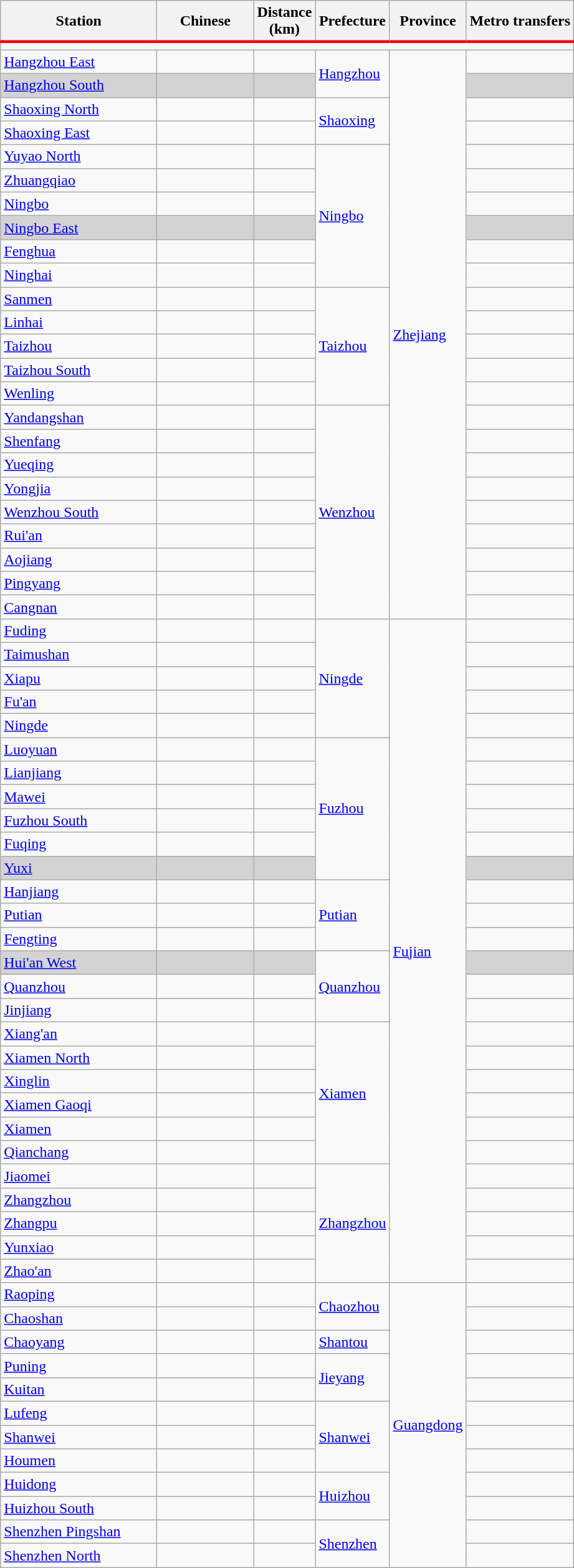<table class="wikitable" rules="all">
<tr>
<th style="width:10em; border-bottom:3px solid red;">Station</th>
<th style="width:6em; border-bottom:3px solid red;">Chinese</th>
<th style="width:2.5em; border-bottom:3px solid red;">Distance<br>(km)</th>
<th style="border-bottom:3px solid red;" colspan=>Prefecture</th>
<th style="border-bottom:3px solid red;" colspan=>Province</th>
<th style="border-bottom:3px solid red;" colspan=>Metro transfers</th>
</tr>
<tr>
<td colspan=9></td>
</tr>
<tr>
<td><a href='#'>Hangzhou East</a></td>
<td></td>
<td align=right></td>
<td rowspan="2"><a href='#'>Hangzhou</a></td>
<td rowspan="24"><a href='#'>Zhejiang</a></td>
<td>  </td>
</tr>
<tr bgcolor= lightgrey>
<td><a href='#'>Hangzhou South</a></td>
<td></td>
<td align=right></td>
<td> </td>
</tr>
<tr>
<td><a href='#'>Shaoxing North</a></td>
<td></td>
<td align=right></td>
<td rowspan="2"><a href='#'>Shaoxing</a></td>
<td></td>
</tr>
<tr>
<td><a href='#'>Shaoxing East</a></td>
<td></td>
<td align=right></td>
<td></td>
</tr>
<tr>
<td><a href='#'>Yuyao North</a></td>
<td></td>
<td align=right></td>
<td rowspan="6"><a href='#'>Ningbo</a></td>
<td></td>
</tr>
<tr>
<td><a href='#'>Zhuangqiao</a></td>
<td></td>
<td align=right></td>
<td></td>
</tr>
<tr>
<td><a href='#'>Ningbo</a></td>
<td></td>
<td align=right></td>
<td>  </td>
</tr>
<tr bgcolor= lightgrey>
<td><a href='#'>Ningbo East</a></td>
<td></td>
<td align=right></td>
<td></td>
</tr>
<tr>
<td><a href='#'>Fenghua</a></td>
<td></td>
<td align=right></td>
<td></td>
</tr>
<tr>
<td><a href='#'>Ninghai</a></td>
<td></td>
<td align=right></td>
<td></td>
</tr>
<tr>
<td><a href='#'>Sanmen</a></td>
<td></td>
<td align=right></td>
<td rowspan="5"><a href='#'>Taizhou</a></td>
<td></td>
</tr>
<tr>
<td><a href='#'>Linhai</a></td>
<td></td>
<td align=right></td>
<td></td>
</tr>
<tr>
<td><a href='#'>Taizhou</a></td>
<td></td>
<td align=right></td>
<td></td>
</tr>
<tr>
<td><a href='#'>Taizhou South</a></td>
<td></td>
<td align=right></td>
<td></td>
</tr>
<tr>
<td><a href='#'>Wenling</a></td>
<td></td>
<td align=right></td>
<td></td>
</tr>
<tr>
<td><a href='#'>Yandangshan</a></td>
<td></td>
<td align=right></td>
<td rowspan="9"><a href='#'>Wenzhou</a></td>
<td></td>
</tr>
<tr>
<td><a href='#'>Shenfang</a></td>
<td></td>
<td align=right></td>
<td></td>
</tr>
<tr>
<td><a href='#'>Yueqing</a></td>
<td></td>
<td align=right></td>
<td></td>
</tr>
<tr>
<td><a href='#'>Yongjia</a></td>
<td></td>
<td align=right></td>
<td></td>
</tr>
<tr>
<td><a href='#'>Wenzhou South</a></td>
<td></td>
<td align=right></td>
<td></td>
</tr>
<tr>
<td><a href='#'>Rui'an</a></td>
<td></td>
<td align=right></td>
<td></td>
</tr>
<tr>
<td><a href='#'>Aojiang</a></td>
<td></td>
<td align=right></td>
<td></td>
</tr>
<tr>
<td><a href='#'>Pingyang</a></td>
<td></td>
<td align=right></td>
<td></td>
</tr>
<tr>
<td><a href='#'>Cangnan</a></td>
<td></td>
<td align=right></td>
<td></td>
</tr>
<tr>
<td><a href='#'>Fuding</a></td>
<td></td>
<td align=right></td>
<td rowspan="5"><a href='#'>Ningde</a></td>
<td rowspan="28"><a href='#'>Fujian</a></td>
<td></td>
</tr>
<tr>
<td><a href='#'>Taimushan</a></td>
<td></td>
<td align=right></td>
<td></td>
</tr>
<tr>
<td><a href='#'>Xiapu</a></td>
<td></td>
<td align=right></td>
<td></td>
</tr>
<tr>
<td><a href='#'>Fu'an</a></td>
<td></td>
<td align=right></td>
<td></td>
</tr>
<tr>
<td><a href='#'>Ningde</a></td>
<td></td>
<td align=right></td>
<td></td>
</tr>
<tr>
<td><a href='#'>Luoyuan</a></td>
<td></td>
<td align=right></td>
<td rowspan="6"><a href='#'>Fuzhou</a></td>
<td></td>
</tr>
<tr>
<td><a href='#'>Lianjiang</a></td>
<td></td>
<td align=right></td>
<td></td>
</tr>
<tr>
<td><a href='#'>Mawei</a></td>
<td></td>
<td align=right></td>
<td></td>
</tr>
<tr>
<td><a href='#'>Fuzhou South</a></td>
<td></td>
<td align=right></td>
<td> </td>
</tr>
<tr>
<td><a href='#'>Fuqing</a></td>
<td></td>
<td align=right></td>
<td></td>
</tr>
<tr bgcolor= lightgrey>
<td><a href='#'>Yuxi</a></td>
<td></td>
<td align=right></td>
<td></td>
</tr>
<tr>
<td><a href='#'>Hanjiang</a></td>
<td></td>
<td align=right></td>
<td rowspan="3"><a href='#'>Putian</a></td>
<td></td>
</tr>
<tr>
<td><a href='#'>Putian</a></td>
<td></td>
<td align=right></td>
<td></td>
</tr>
<tr>
<td><a href='#'>Fengting</a></td>
<td></td>
<td align=right></td>
<td></td>
</tr>
<tr>
<td bgcolor="lightgrey"><a href='#'>Hui'an West</a></td>
<td bgcolor="lightgrey"></td>
<td align=right bgcolor="lightgrey"></td>
<td rowspan="3"><a href='#'>Quanzhou</a></td>
<td bgcolor="lightgrey"></td>
</tr>
<tr>
<td><a href='#'>Quanzhou</a></td>
<td></td>
<td align=right></td>
<td></td>
</tr>
<tr>
<td><a href='#'>Jinjiang</a></td>
<td></td>
<td align=right></td>
<td></td>
</tr>
<tr>
<td><a href='#'>Xiang'an</a></td>
<td></td>
<td align=right></td>
<td rowspan="6"><a href='#'>Xiamen</a></td>
<td></td>
</tr>
<tr>
<td><a href='#'>Xiamen North</a></td>
<td></td>
<td align=right></td>
<td>   </td>
</tr>
<tr>
<td><a href='#'>Xinglin</a></td>
<td></td>
<td align=right></td>
<td></td>
</tr>
<tr>
<td><a href='#'>Xiamen Gaoqi</a></td>
<td></td>
<td align=right></td>
<td></td>
</tr>
<tr>
<td><a href='#'>Xiamen</a></td>
<td></td>
<td align=right></td>
<td>  <br></td>
</tr>
<tr>
<td><a href='#'>Qianchang</a></td>
<td></td>
<td align=right></td>
<td></td>
</tr>
<tr>
<td><a href='#'>Jiaomei</a></td>
<td></td>
<td align=right></td>
<td rowspan="5"><a href='#'>Zhangzhou</a></td>
<td></td>
</tr>
<tr>
<td><a href='#'>Zhangzhou</a></td>
<td></td>
<td align=right></td>
<td></td>
</tr>
<tr>
<td><a href='#'>Zhangpu</a></td>
<td></td>
<td align=right></td>
<td></td>
</tr>
<tr>
<td><a href='#'>Yunxiao</a></td>
<td></td>
<td align=right></td>
<td></td>
</tr>
<tr>
<td><a href='#'>Zhao'an</a></td>
<td></td>
<td align=right></td>
<td></td>
</tr>
<tr>
<td><a href='#'>Raoping</a></td>
<td></td>
<td align=right></td>
<td rowspan="2"><a href='#'>Chaozhou</a></td>
<td rowspan="12"><a href='#'>Guangdong</a></td>
<td></td>
</tr>
<tr>
<td><a href='#'>Chaoshan</a></td>
<td></td>
<td align=right></td>
<td></td>
</tr>
<tr>
<td><a href='#'>Chaoyang</a></td>
<td></td>
<td align=right></td>
<td><a href='#'>Shantou</a></td>
<td></td>
</tr>
<tr>
<td><a href='#'>Puning</a></td>
<td></td>
<td align=right></td>
<td rowspan="2"><a href='#'>Jieyang</a></td>
<td></td>
</tr>
<tr>
<td><a href='#'>Kuitan</a></td>
<td></td>
<td align=right></td>
<td></td>
</tr>
<tr>
<td><a href='#'>Lufeng</a></td>
<td></td>
<td align=right></td>
<td rowspan="3"><a href='#'>Shanwei</a></td>
<td></td>
</tr>
<tr>
<td><a href='#'>Shanwei</a></td>
<td></td>
<td align=right></td>
<td></td>
</tr>
<tr>
<td><a href='#'>Houmen</a></td>
<td></td>
<td align=right></td>
<td></td>
</tr>
<tr>
<td><a href='#'>Huidong</a></td>
<td></td>
<td align=right></td>
<td rowspan="2"><a href='#'>Huizhou</a></td>
<td></td>
</tr>
<tr>
<td><a href='#'>Huizhou South</a></td>
<td></td>
<td align=right></td>
<td></td>
</tr>
<tr>
<td><a href='#'>Shenzhen Pingshan</a></td>
<td></td>
<td align=right></td>
<td rowspan="2"><a href='#'>Shenzhen</a></td>
<td></td>
</tr>
<tr>
<td><a href='#'>Shenzhen North</a></td>
<td></td>
<td align=right></td>
<td>   </td>
</tr>
</table>
